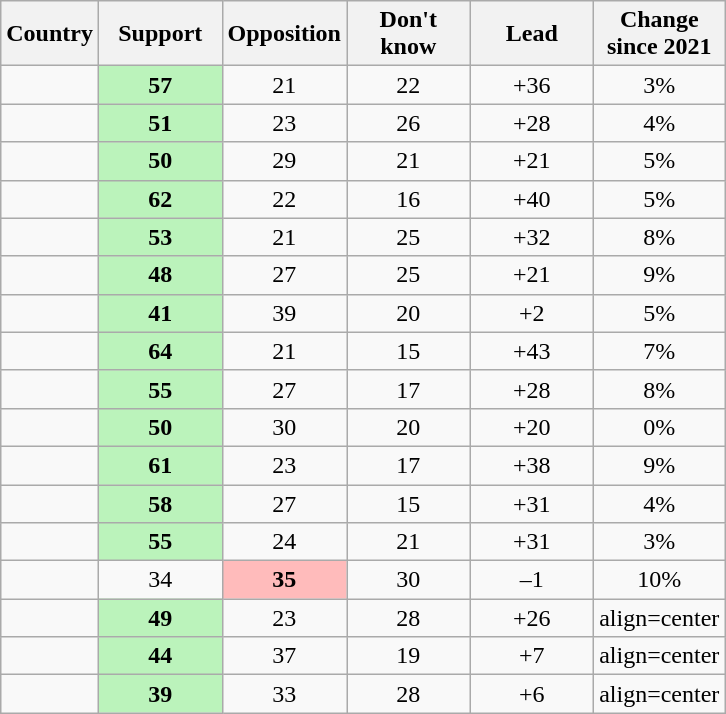<table class="wikitable sortable">
<tr>
<th>Country</th>
<th width=75px>Support</th>
<th width=75px>Opposition</th>
<th width=75px>Don't know</th>
<th width=75px>Lead</th>
<th width=75px>Change since 2021</th>
</tr>
<tr>
<td></td>
<td align=center bgcolor=#BBF3BB><strong>57</strong></td>
<td align=center>21</td>
<td align=center>22</td>
<td align=center>+36</td>
<td align=center>3%</td>
</tr>
<tr>
<td></td>
<td align=center bgcolor=#BBF3BB><strong>51</strong></td>
<td align=center>23</td>
<td align=center>26</td>
<td align=center>+28</td>
<td align=center>4%</td>
</tr>
<tr>
<td></td>
<td align=center bgcolor=#BBF3BB><strong>50</strong></td>
<td align=center>29</td>
<td align=center>21</td>
<td align=center>+21</td>
<td align=center>5%</td>
</tr>
<tr>
<td></td>
<td align=center bgcolor=#BBF3BB><strong>62</strong></td>
<td align=center>22</td>
<td align=center>16</td>
<td align=center>+40</td>
<td align=center>5%</td>
</tr>
<tr>
<td></td>
<td align=center bgcolor=#BBF3BB><strong>53</strong></td>
<td align=center>21</td>
<td align=center>25</td>
<td align=center>+32</td>
<td align=center>8%</td>
</tr>
<tr>
<td></td>
<td align=center bgcolor=#BBF3BB><strong>48</strong></td>
<td align=center>27</td>
<td align=center>25</td>
<td align=center>+21</td>
<td align=center>9%</td>
</tr>
<tr>
<td></td>
<td align=center bgcolor=#BBF3BB><strong>41</strong></td>
<td align=center>39</td>
<td align=center>20</td>
<td align=center>+2</td>
<td align=center>5%</td>
</tr>
<tr>
<td></td>
<td align=center bgcolor=#BBF3BB><strong>64</strong></td>
<td align=center>21</td>
<td align=center>15</td>
<td align=center>+43</td>
<td align=center>7%</td>
</tr>
<tr>
<td></td>
<td align=center bgcolor=#BBF3BB><strong>55</strong></td>
<td align=center>27</td>
<td align=center>17</td>
<td align=center>+28</td>
<td align=center>8%</td>
</tr>
<tr>
<td></td>
<td align=center bgcolor=#BBF3BB><strong>50</strong></td>
<td align=center>30</td>
<td align=center>20</td>
<td align=center>+20</td>
<td align=center>0%</td>
</tr>
<tr>
<td></td>
<td align=center bgcolor=#BBF3BB><strong>61</strong></td>
<td align=center>23</td>
<td align=center>17</td>
<td align=center>+38</td>
<td align=center>9%</td>
</tr>
<tr>
<td></td>
<td align=center bgcolor=#BBF3BB><strong>58</strong></td>
<td align=center>27</td>
<td align=center>15</td>
<td align=center>+31</td>
<td align=center>4%</td>
</tr>
<tr>
<td></td>
<td align=center bgcolor=#BBF3BB><strong>55</strong></td>
<td align=center>24</td>
<td align=center>21</td>
<td align=center>+31</td>
<td align=center>3%</td>
</tr>
<tr>
<td></td>
<td align=center>34</td>
<td align=center bgcolor=#FFBBBB><strong>35</strong></td>
<td align=center>30</td>
<td align=center>–1</td>
<td align=center>10%</td>
</tr>
<tr>
<td></td>
<td align=center bgcolor=#BBF3BB><strong>49</strong></td>
<td align=center>23</td>
<td align=center>28</td>
<td align=center>+26</td>
<td>align=center </td>
</tr>
<tr>
<td></td>
<td align=center bgcolor=#BBF3BB><strong>44</strong></td>
<td align=center>37</td>
<td align=center>19</td>
<td align=center>+7</td>
<td>align=center </td>
</tr>
<tr>
<td></td>
<td align=center bgcolor=#BBF3BB><strong>39</strong></td>
<td align=center>33</td>
<td align=center>28</td>
<td align=center>+6</td>
<td>align=center </td>
</tr>
</table>
